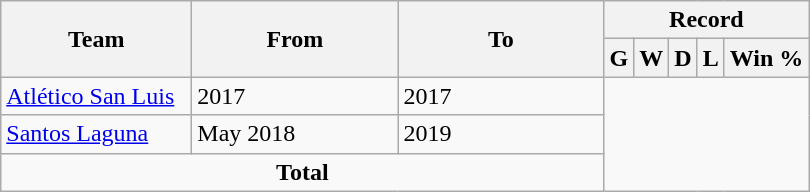<table class="wikitable" style="text-align: center">
<tr>
<th rowspan="2" style="width:120px;">Team</th>
<th rowspan="2" style="width:130px;">From</th>
<th rowspan="2" style="width:130px;">To</th>
<th colspan="8">Record</th>
</tr>
<tr>
<th>G</th>
<th>W</th>
<th>D</th>
<th>L</th>
<th>Win %</th>
</tr>
<tr>
<td style="text-align:left;"><a href='#'>Atlético San Luis</a></td>
<td style="text-align:left;">2017</td>
<td align="left">2017<br></td>
</tr>
<tr>
<td style="text-align:left;"><a href='#'>Santos Laguna</a></td>
<td style="text-align:left;">May 2018</td>
<td align="left">2019<br></td>
</tr>
<tr>
<td colspan="3"><strong>Total</strong><br></td>
</tr>
</table>
